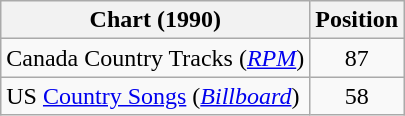<table class="wikitable sortable">
<tr>
<th scope="col">Chart (1990)</th>
<th scope="col">Position</th>
</tr>
<tr>
<td>Canada Country Tracks (<em><a href='#'>RPM</a></em>)</td>
<td align="center">87</td>
</tr>
<tr>
<td>US <a href='#'>Country Songs</a> (<em><a href='#'>Billboard</a></em>)</td>
<td align="center">58</td>
</tr>
</table>
